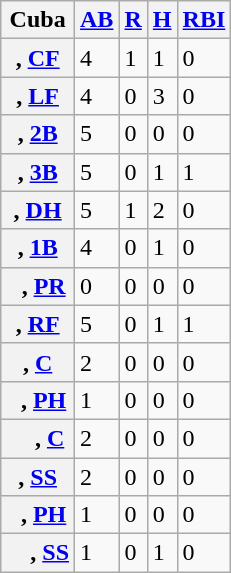<table class="wikitable sortable plainrowheaders">
<tr>
<th scope="col">Cuba</th>
<th scope="col"><a href='#'>AB</a></th>
<th scope="col"><a href='#'>R</a></th>
<th scope="col"><a href='#'>H</a></th>
<th scope="col"><a href='#'>RBI</a></th>
</tr>
<tr>
<th scope="row">, <a href='#'>CF</a></th>
<td>4</td>
<td>1</td>
<td>1</td>
<td>0</td>
</tr>
<tr>
<th scope="row">, <a href='#'>LF</a></th>
<td>4</td>
<td>0</td>
<td>3</td>
<td>0</td>
</tr>
<tr>
<th scope="row">, <a href='#'>2B</a></th>
<td>5</td>
<td>0</td>
<td>0</td>
<td>0</td>
</tr>
<tr>
<th scope="row">, <a href='#'>3B</a></th>
<td>5</td>
<td>0</td>
<td>1</td>
<td>1</td>
</tr>
<tr>
<th scope="row">, <a href='#'>DH</a></th>
<td>5</td>
<td>1</td>
<td>2</td>
<td>0</td>
</tr>
<tr>
<th scope="row">, <a href='#'>1B</a></th>
<td>4</td>
<td>0</td>
<td>1</td>
<td>0</td>
</tr>
<tr>
<th scope="row">  , <a href='#'>PR</a></th>
<td>0</td>
<td>0</td>
<td>0</td>
<td>0</td>
</tr>
<tr>
<th scope="row">, <a href='#'>RF</a></th>
<td>5</td>
<td>0</td>
<td>1</td>
<td>1</td>
</tr>
<tr>
<th scope="row">, <a href='#'>C</a></th>
<td>2</td>
<td>0</td>
<td>0</td>
<td>0</td>
</tr>
<tr>
<th scope="row">  , <a href='#'>PH</a></th>
<td>1</td>
<td>0</td>
<td>0</td>
<td>0</td>
</tr>
<tr>
<th scope="row">    , <a href='#'>C</a></th>
<td>2</td>
<td>0</td>
<td>0</td>
<td>0</td>
</tr>
<tr>
<th scope="row">, <a href='#'>SS</a></th>
<td>2</td>
<td>0</td>
<td>0</td>
<td>0</td>
</tr>
<tr>
<th scope="row">  , <a href='#'>PH</a></th>
<td>1</td>
<td>0</td>
<td>0</td>
<td>0</td>
</tr>
<tr>
<th scope="row">    , <a href='#'>SS</a></th>
<td>1</td>
<td>0</td>
<td>1</td>
<td>0</td>
</tr>
</table>
